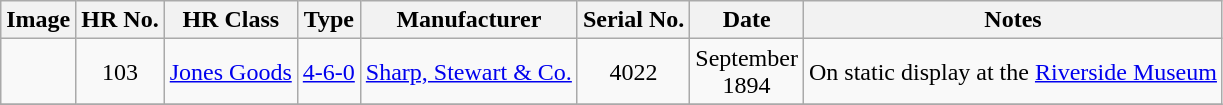<table class=wikitable style=text-align:center>
<tr>
<th>Image</th>
<th>HR No.</th>
<th>HR Class</th>
<th>Type</th>
<th>Manufacturer</th>
<th>Serial No.</th>
<th>Date</th>
<th>Notes</th>
</tr>
<tr>
<td></td>
<td>103</td>
<td><a href='#'>Jones Goods</a></td>
<td><a href='#'>4-6-0</a></td>
<td><a href='#'>Sharp, Stewart & Co.</a></td>
<td>4022</td>
<td>September<br>1894</td>
<td align=left>On static display at the <a href='#'>Riverside Museum</a></td>
</tr>
<tr>
</tr>
</table>
